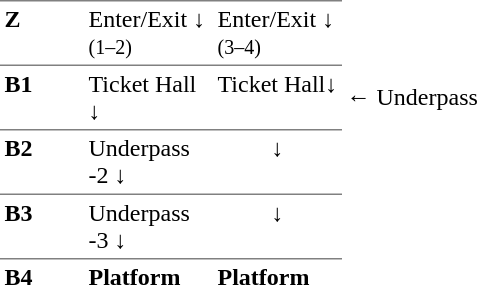<table border="0" cellspacing="0" cellpadding="3">
<tr>
<td style="border-top:solid 1px gray;" width="50" valign="top"><strong>Z</strong></td>
<td style="border-top:solid 1px gray;" width="80" valign="top">Enter/Exit ↓<br><small>(1–2)</small></td>
<td style="border-top:solid 1px gray;" width="80" valign="top">Enter/Exit ↓<br><small>(3–4)</small></td>
<td></td>
</tr>
<tr>
<td style="border-top:solid 1px gray;" width="50" valign="top"><strong>B1</strong></td>
<td style="border-top:solid 1px gray;" width="80" valign="top">Ticket Hall ↓</td>
<td style="border-top:solid 1px gray;" width="80" valign="top">Ticket Hall↓<br></td>
<td>← Underpass</td>
</tr>
<tr>
<td style="border-top:solid 1px gray;" width="50" valign="top"><strong>B2</strong></td>
<td style="border-top:solid 1px gray;" width="80" valign="top">Underpass -2 ↓</td>
<td style="border-top:solid 1px gray;text-align:center;" width="80" valign="top">↓</td>
<td></td>
</tr>
<tr>
<td style="border-top:solid 1px gray;" width="50" valign="top"><strong>B3</strong></td>
<td style="border-top:solid 1px gray;" width="80" valign="top">Underpass -3 ↓</td>
<td style="border-top:solid 1px gray;text-align:center;" width="80" valign="top">↓</td>
<td></td>
</tr>
<tr>
<td style="border-top:solid 1px gray;" width="50" valign="top"><strong>B4</strong></td>
<td style="border-top:solid 1px gray;" width="80" valign="top"><strong>Platform</strong></td>
<td style="border-top:solid 1px gray;" width="80" valign="top"><strong>Platform</strong></td>
<td></td>
</tr>
</table>
